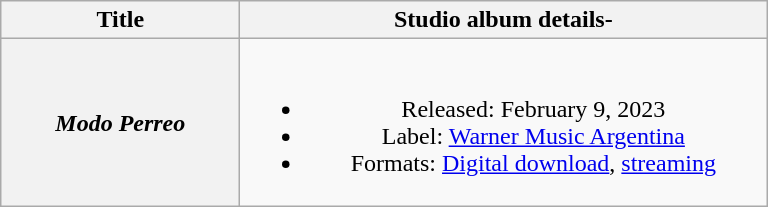<table class="wikitable plainrowheaders" style="text-align:center;">
<tr>
<th scope="col" style="width:9.5em;">Title</th>
<th scope="col" style="width:21.5em;">Studio album details-</th>
</tr>
<tr>
<th scope="row"><em>Modo Perreo</em></th>
<td><br><ul><li>Released: February 9, 2023</li><li>Label: <a href='#'>Warner Music Argentina</a></li><li>Formats: <a href='#'>Digital download</a>, <a href='#'>streaming</a></li></ul></td>
</tr>
</table>
